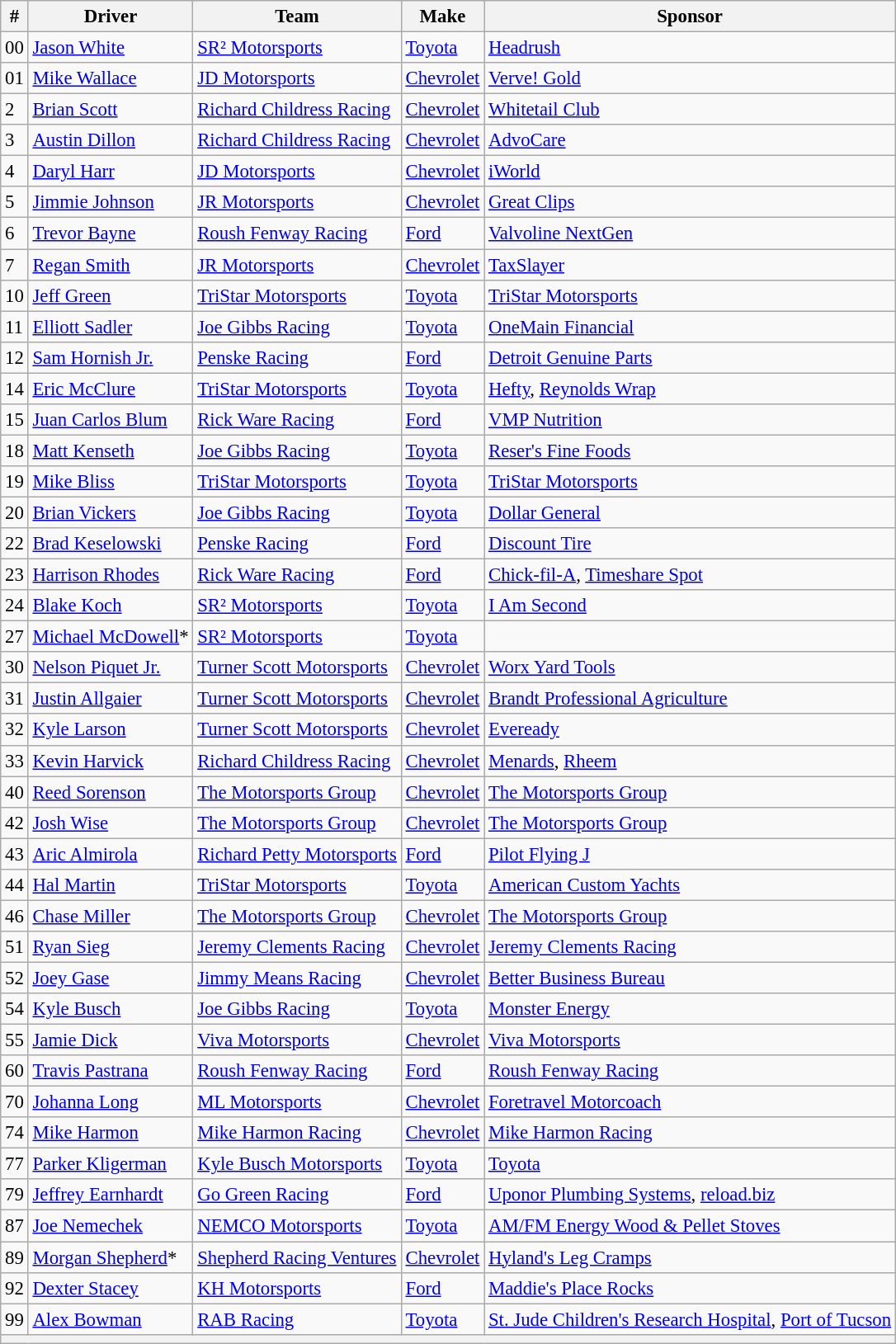<table class="wikitable" style="font-size:95%">
<tr>
<th>#</th>
<th>Driver</th>
<th>Team</th>
<th>Make</th>
<th>Sponsor</th>
</tr>
<tr>
<td>00</td>
<td><a href='#'>Jason White</a></td>
<td><a href='#'>SR² Motorsports</a></td>
<td><a href='#'>Toyota</a></td>
<td><a href='#'>Headrush</a></td>
</tr>
<tr>
<td>01</td>
<td><a href='#'>Mike Wallace</a></td>
<td><a href='#'>JD Motorsports</a></td>
<td><a href='#'>Chevrolet</a></td>
<td><a href='#'>Verve! Gold</a></td>
</tr>
<tr>
<td>2</td>
<td><a href='#'>Brian Scott</a></td>
<td><a href='#'>Richard Childress Racing</a></td>
<td><a href='#'>Chevrolet</a></td>
<td><a href='#'>Whitetail Club</a></td>
</tr>
<tr>
<td>3</td>
<td><a href='#'>Austin Dillon</a></td>
<td><a href='#'>Richard Childress Racing</a></td>
<td><a href='#'>Chevrolet</a></td>
<td><a href='#'>AdvoCare</a></td>
</tr>
<tr>
<td>4</td>
<td><a href='#'>Daryl Harr</a></td>
<td><a href='#'>JD Motorsports</a></td>
<td><a href='#'>Chevrolet</a></td>
<td><a href='#'>iWorld</a></td>
</tr>
<tr>
<td>5</td>
<td><a href='#'>Jimmie Johnson</a></td>
<td><a href='#'>JR Motorsports</a></td>
<td><a href='#'>Chevrolet</a></td>
<td><a href='#'>Great Clips</a></td>
</tr>
<tr>
<td>6</td>
<td><a href='#'>Trevor Bayne</a></td>
<td><a href='#'>Roush Fenway Racing</a></td>
<td><a href='#'>Ford</a></td>
<td><a href='#'>Valvoline NextGen</a></td>
</tr>
<tr>
<td>7</td>
<td><a href='#'>Regan Smith</a></td>
<td><a href='#'>JR Motorsports</a></td>
<td><a href='#'>Chevrolet</a></td>
<td><a href='#'>TaxSlayer</a></td>
</tr>
<tr>
<td>10</td>
<td><a href='#'>Jeff Green</a></td>
<td><a href='#'>TriStar Motorsports</a></td>
<td><a href='#'>Toyota</a></td>
<td><a href='#'>TriStar Motorsports</a></td>
</tr>
<tr>
<td>11</td>
<td><a href='#'>Elliott Sadler</a></td>
<td><a href='#'>Joe Gibbs Racing</a></td>
<td><a href='#'>Toyota</a></td>
<td><a href='#'>OneMain Financial</a></td>
</tr>
<tr>
<td>12</td>
<td><a href='#'>Sam Hornish Jr.</a></td>
<td><a href='#'>Penske Racing</a></td>
<td><a href='#'>Ford</a></td>
<td><a href='#'>Detroit Genuine Parts</a></td>
</tr>
<tr>
<td>14</td>
<td><a href='#'>Eric McClure</a></td>
<td><a href='#'>TriStar Motorsports</a></td>
<td><a href='#'>Toyota</a></td>
<td><a href='#'>Hefty</a>, <a href='#'>Reynolds Wrap</a></td>
</tr>
<tr>
<td>15</td>
<td><a href='#'>Juan Carlos Blum</a></td>
<td><a href='#'>Rick Ware Racing</a></td>
<td><a href='#'>Ford</a></td>
<td><a href='#'>VMP Nutrition</a></td>
</tr>
<tr>
<td>18</td>
<td><a href='#'>Matt Kenseth</a></td>
<td><a href='#'>Joe Gibbs Racing</a></td>
<td><a href='#'>Toyota</a></td>
<td><a href='#'>Reser's Fine Foods</a></td>
</tr>
<tr>
<td>19</td>
<td><a href='#'>Mike Bliss</a></td>
<td><a href='#'>TriStar Motorsports</a></td>
<td><a href='#'>Toyota</a></td>
<td><a href='#'>TriStar Motorsports</a></td>
</tr>
<tr>
<td>20</td>
<td><a href='#'>Brian Vickers</a></td>
<td><a href='#'>Joe Gibbs Racing</a></td>
<td><a href='#'>Toyota</a></td>
<td><a href='#'>Dollar General</a></td>
</tr>
<tr>
<td>22</td>
<td><a href='#'>Brad Keselowski</a></td>
<td><a href='#'>Penske Racing</a></td>
<td><a href='#'>Ford</a></td>
<td><a href='#'>Discount Tire</a></td>
</tr>
<tr>
<td>23</td>
<td><a href='#'>Harrison Rhodes</a></td>
<td><a href='#'>Rick Ware Racing</a></td>
<td><a href='#'>Ford</a></td>
<td><a href='#'>Chick-fil-A</a>, <a href='#'>Timeshare Spot</a></td>
</tr>
<tr>
<td>24</td>
<td><a href='#'>Blake Koch</a></td>
<td><a href='#'>SR² Motorsports</a></td>
<td><a href='#'>Toyota</a></td>
<td><a href='#'>I Am Second</a></td>
</tr>
<tr>
<td>27</td>
<td><a href='#'>Michael McDowell</a>*</td>
<td><a href='#'>SR² Motorsports</a></td>
<td><a href='#'>Toyota</a></td>
<td></td>
</tr>
<tr>
<td>30</td>
<td><a href='#'>Nelson Piquet Jr.</a></td>
<td><a href='#'>Turner Scott Motorsports</a></td>
<td><a href='#'>Chevrolet</a></td>
<td><a href='#'>Worx Yard Tools</a></td>
</tr>
<tr>
<td>31</td>
<td><a href='#'>Justin Allgaier</a></td>
<td><a href='#'>Turner Scott Motorsports</a></td>
<td><a href='#'>Chevrolet</a></td>
<td><a href='#'>Brandt Professional Agriculture</a></td>
</tr>
<tr>
<td>32</td>
<td><a href='#'>Kyle Larson</a></td>
<td><a href='#'>Turner Scott Motorsports</a></td>
<td><a href='#'>Chevrolet</a></td>
<td><a href='#'>Eveready</a></td>
</tr>
<tr>
<td>33</td>
<td><a href='#'>Kevin Harvick</a></td>
<td><a href='#'>Richard Childress Racing</a></td>
<td><a href='#'>Chevrolet</a></td>
<td><a href='#'>Menards</a>, <a href='#'>Rheem</a></td>
</tr>
<tr>
<td>40</td>
<td><a href='#'>Reed Sorenson</a></td>
<td><a href='#'>The Motorsports Group</a></td>
<td><a href='#'>Chevrolet</a></td>
<td><a href='#'>The Motorsports Group</a></td>
</tr>
<tr>
<td>42</td>
<td><a href='#'>Josh Wise</a></td>
<td><a href='#'>The Motorsports Group</a></td>
<td><a href='#'>Chevrolet</a></td>
<td><a href='#'>The Motorsports Group</a></td>
</tr>
<tr>
<td>43</td>
<td><a href='#'>Aric Almirola</a></td>
<td><a href='#'>Richard Petty Motorsports</a></td>
<td><a href='#'>Ford</a></td>
<td><a href='#'>Pilot Flying J</a></td>
</tr>
<tr>
<td>44</td>
<td><a href='#'>Hal Martin</a></td>
<td><a href='#'>TriStar Motorsports</a></td>
<td><a href='#'>Toyota</a></td>
<td><a href='#'>American Custom Yachts</a></td>
</tr>
<tr>
<td>46</td>
<td><a href='#'>Chase Miller</a></td>
<td><a href='#'>The Motorsports Group</a></td>
<td><a href='#'>Chevrolet</a></td>
<td><a href='#'>The Motorsports Group</a></td>
</tr>
<tr>
<td>51</td>
<td><a href='#'>Ryan Sieg</a></td>
<td><a href='#'>Jeremy Clements Racing</a></td>
<td><a href='#'>Chevrolet</a></td>
<td><a href='#'>Jeremy Clements Racing</a></td>
</tr>
<tr>
<td>52</td>
<td><a href='#'>Joey Gase</a></td>
<td><a href='#'>Jimmy Means Racing</a></td>
<td><a href='#'>Chevrolet</a></td>
<td><a href='#'>Better Business Bureau</a></td>
</tr>
<tr>
<td>54</td>
<td><a href='#'>Kyle Busch</a></td>
<td><a href='#'>Joe Gibbs Racing</a></td>
<td><a href='#'>Toyota</a></td>
<td><a href='#'>Monster Energy</a></td>
</tr>
<tr>
<td>55</td>
<td><a href='#'>Jamie Dick</a></td>
<td><a href='#'>Viva Motorsports</a></td>
<td><a href='#'>Chevrolet</a></td>
<td><a href='#'>Viva Motorsports</a></td>
</tr>
<tr>
<td>60</td>
<td><a href='#'>Travis Pastrana</a></td>
<td><a href='#'>Roush Fenway Racing</a></td>
<td><a href='#'>Ford</a></td>
<td><a href='#'>Roush Fenway Racing</a></td>
</tr>
<tr>
<td>70</td>
<td><a href='#'>Johanna Long</a></td>
<td><a href='#'>ML Motorsports</a></td>
<td><a href='#'>Chevrolet</a></td>
<td><a href='#'>Foretravel Motorcoach</a></td>
</tr>
<tr>
<td>74</td>
<td><a href='#'>Mike Harmon</a></td>
<td><a href='#'>Mike Harmon Racing</a></td>
<td><a href='#'>Chevrolet</a></td>
<td><a href='#'>Mike Harmon Racing</a></td>
</tr>
<tr>
<td>77</td>
<td><a href='#'>Parker Kligerman</a></td>
<td><a href='#'>Kyle Busch Motorsports</a></td>
<td><a href='#'>Toyota</a></td>
<td><a href='#'>Toyota</a></td>
</tr>
<tr>
<td>79</td>
<td><a href='#'>Jeffrey Earnhardt</a></td>
<td><a href='#'>Go Green Racing</a></td>
<td><a href='#'>Ford</a></td>
<td><a href='#'>Uponor Plumbing Systems</a>, <a href='#'>reload.biz</a></td>
</tr>
<tr>
<td>87</td>
<td><a href='#'>Joe Nemechek</a></td>
<td><a href='#'>NEMCO Motorsports</a></td>
<td><a href='#'>Toyota</a></td>
<td><a href='#'>AM/FM Energy Wood & Pellet Stoves</a></td>
</tr>
<tr>
<td>89</td>
<td><a href='#'>Morgan Shepherd</a>*</td>
<td><a href='#'>Shepherd Racing Ventures</a></td>
<td><a href='#'>Chevrolet</a></td>
<td><a href='#'>Hyland's Leg Cramps</a></td>
</tr>
<tr>
<td>92</td>
<td><a href='#'>Dexter Stacey</a></td>
<td><a href='#'>KH Motorsports</a></td>
<td><a href='#'>Ford</a></td>
<td><a href='#'>Maddie's Place Rocks</a></td>
</tr>
<tr>
<td>99</td>
<td><a href='#'>Alex Bowman</a></td>
<td><a href='#'>RAB Racing</a></td>
<td><a href='#'>Toyota</a></td>
<td><a href='#'>St. Jude Children's Research Hospital</a>, <a href='#'>Port of Tucson</a></td>
</tr>
<tr>
<th colspan="5"></th>
</tr>
</table>
